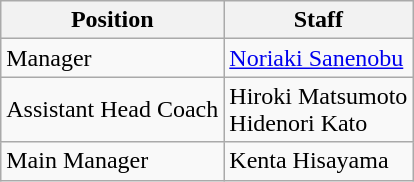<table class="wikitable">
<tr>
<th>Position</th>
<th>Staff</th>
</tr>
<tr>
<td>Manager</td>
<td> <a href='#'>Noriaki Sanenobu</a></td>
</tr>
<tr>
<td>Assistant Head Coach</td>
<td> Hiroki Matsumoto <br>  Hidenori Kato</td>
</tr>
<tr>
<td>Main Manager</td>
<td> Kenta Hisayama</td>
</tr>
</table>
